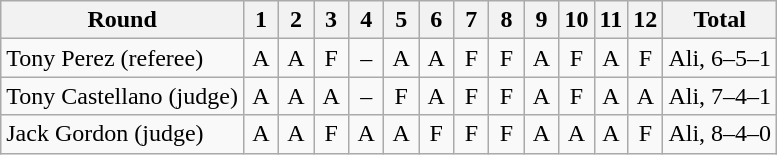<table class="wikitable" style="text-align:center">
<tr>
<th align="left">Round</th>
<th> 1 </th>
<th> 2 </th>
<th> 3 </th>
<th> 4 </th>
<th> 5 </th>
<th> 6 </th>
<th> 7 </th>
<th> 8 </th>
<th> 9 </th>
<th>10</th>
<th>11</th>
<th>12</th>
<th>Total</th>
</tr>
<tr>
<td align="left">Tony Perez (referee)</td>
<td>A</td>
<td>A</td>
<td>F</td>
<td>–</td>
<td>A</td>
<td>A</td>
<td>F</td>
<td>F</td>
<td>A</td>
<td>F</td>
<td>A</td>
<td>F</td>
<td>Ali, 6–5–1</td>
</tr>
<tr>
<td align="left">Tony Castellano (judge)</td>
<td>A</td>
<td>A</td>
<td>A</td>
<td>–</td>
<td>F</td>
<td>A</td>
<td>F</td>
<td>F</td>
<td>A</td>
<td>F</td>
<td>A</td>
<td>A</td>
<td>Ali, 7–4–1</td>
</tr>
<tr>
<td align="left">Jack Gordon (judge)</td>
<td>A</td>
<td>A</td>
<td>F</td>
<td>A</td>
<td>A</td>
<td>F</td>
<td>F</td>
<td>F</td>
<td>A</td>
<td>A</td>
<td>A</td>
<td>F</td>
<td>Ali, 8–4–0</td>
</tr>
</table>
